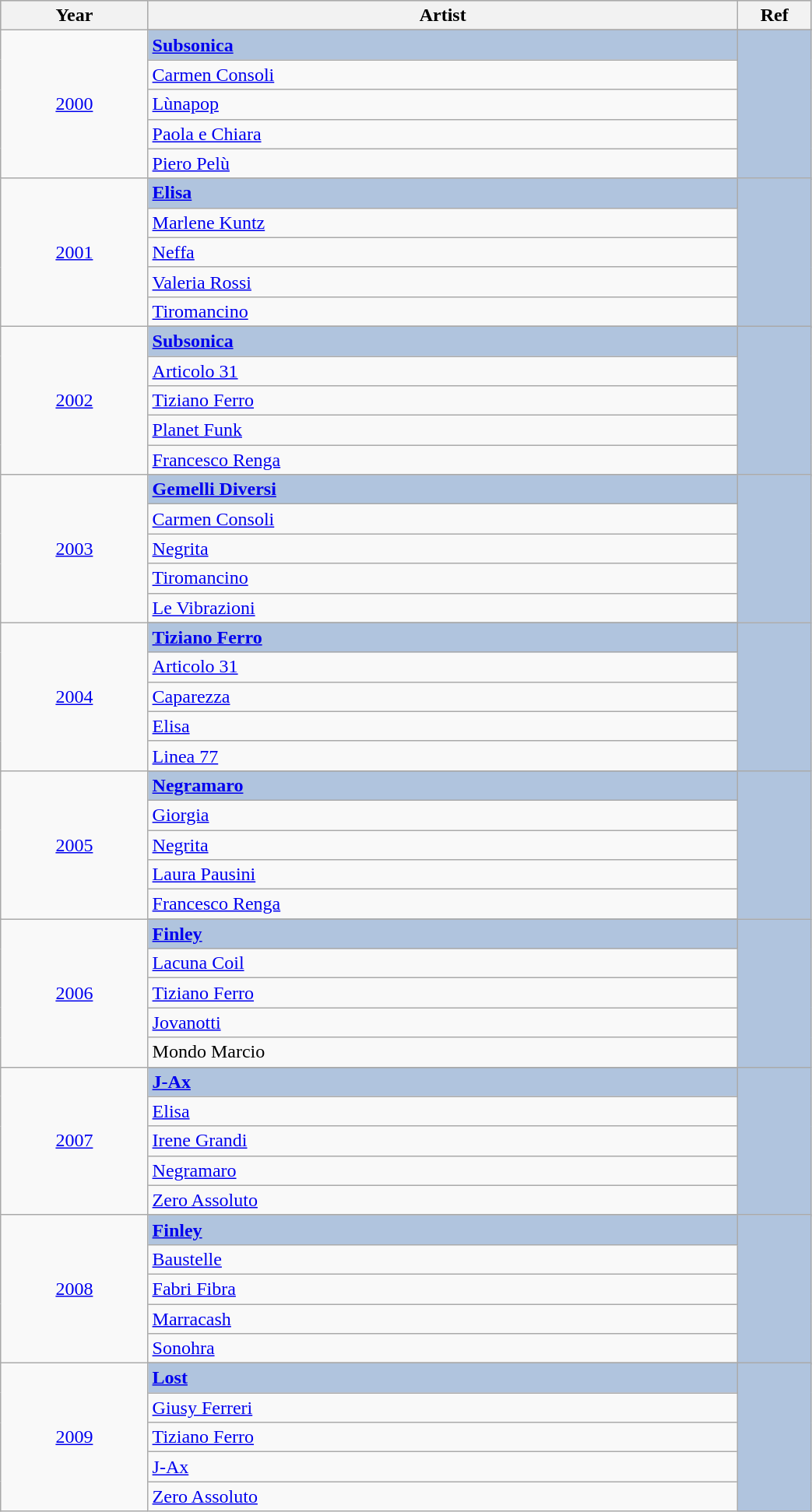<table class="wikitable" style="width:55%;">
<tr style="background:#bebebe;">
<th style="width:10%;">Year</th>
<th style="width:40%;">Artist</th>
<th style="width:5%;">Ref</th>
</tr>
<tr>
<td rowspan="6" align="center"><a href='#'>2000</a></td>
</tr>
<tr style="background:#B0C4DE">
<td><strong><a href='#'>Subsonica</a></strong></td>
<td rowspan="6" align="center"></td>
</tr>
<tr>
<td><a href='#'>Carmen Consoli</a></td>
</tr>
<tr>
<td><a href='#'>Lùnapop</a></td>
</tr>
<tr>
<td><a href='#'>Paola e Chiara</a></td>
</tr>
<tr>
<td><a href='#'>Piero Pelù</a></td>
</tr>
<tr>
<td rowspan="6" align="center"><a href='#'>2001</a></td>
</tr>
<tr style="background:#B0C4DE">
<td><strong><a href='#'>Elisa</a> </strong></td>
<td rowspan="6" align="center"></td>
</tr>
<tr>
<td><a href='#'>Marlene Kuntz</a></td>
</tr>
<tr>
<td><a href='#'>Neffa</a></td>
</tr>
<tr>
<td><a href='#'>Valeria Rossi</a></td>
</tr>
<tr>
<td><a href='#'>Tiromancino</a></td>
</tr>
<tr>
<td rowspan="6" align="center"><a href='#'>2002</a></td>
</tr>
<tr style="background:#B0C4DE">
<td><strong><a href='#'>Subsonica</a></strong></td>
<td rowspan="6" align="center"></td>
</tr>
<tr>
<td><a href='#'>Articolo 31</a></td>
</tr>
<tr>
<td><a href='#'>Tiziano Ferro</a></td>
</tr>
<tr>
<td><a href='#'>Planet Funk</a></td>
</tr>
<tr>
<td><a href='#'>Francesco Renga</a></td>
</tr>
<tr>
<td rowspan="6" align="center"><a href='#'>2003</a></td>
</tr>
<tr style="background:#B0C4DE">
<td><strong><a href='#'>Gemelli Diversi</a></strong></td>
<td rowspan="6" align="center"></td>
</tr>
<tr>
<td><a href='#'>Carmen Consoli</a></td>
</tr>
<tr>
<td><a href='#'>Negrita</a></td>
</tr>
<tr>
<td><a href='#'>Tiromancino</a></td>
</tr>
<tr>
<td><a href='#'>Le Vibrazioni</a></td>
</tr>
<tr>
<td rowspan="6" align="center"><a href='#'>2004</a></td>
</tr>
<tr style="background:#B0C4DE">
<td><strong><a href='#'>Tiziano Ferro</a> </strong></td>
<td rowspan="6" align="center"></td>
</tr>
<tr>
<td><a href='#'>Articolo 31</a></td>
</tr>
<tr>
<td><a href='#'>Caparezza</a></td>
</tr>
<tr>
<td><a href='#'>Elisa</a></td>
</tr>
<tr>
<td><a href='#'>Linea 77</a></td>
</tr>
<tr>
<td rowspan="6" align="center"><a href='#'>2005</a></td>
</tr>
<tr style="background:#B0C4DE">
<td><strong><a href='#'>Negramaro</a> </strong></td>
<td rowspan="6" align="center"></td>
</tr>
<tr>
<td><a href='#'>Giorgia</a></td>
</tr>
<tr>
<td><a href='#'>Negrita</a></td>
</tr>
<tr>
<td><a href='#'>Laura Pausini</a></td>
</tr>
<tr>
<td><a href='#'>Francesco Renga</a></td>
</tr>
<tr>
<td rowspan="6" align="center"><a href='#'>2006</a></td>
</tr>
<tr style="background:#B0C4DE">
<td><strong><a href='#'>Finley</a></strong></td>
<td rowspan="6" align="center"></td>
</tr>
<tr>
<td><a href='#'>Lacuna Coil</a></td>
</tr>
<tr>
<td><a href='#'>Tiziano Ferro</a></td>
</tr>
<tr>
<td><a href='#'>Jovanotti</a></td>
</tr>
<tr>
<td>Mondo Marcio</td>
</tr>
<tr>
<td rowspan="6" align="center"><a href='#'>2007</a></td>
</tr>
<tr style="background:#B0C4DE">
<td><strong><a href='#'>J-Ax</a> </strong></td>
<td rowspan="6" align="center"></td>
</tr>
<tr>
<td><a href='#'>Elisa</a></td>
</tr>
<tr>
<td><a href='#'>Irene Grandi</a></td>
</tr>
<tr>
<td><a href='#'>Negramaro</a></td>
</tr>
<tr>
<td><a href='#'>Zero Assoluto</a></td>
</tr>
<tr>
<td rowspan="6" align="center"><a href='#'>2008</a></td>
</tr>
<tr style="background:#B0C4DE">
<td><strong><a href='#'>Finley</a></strong></td>
<td rowspan="6" align="center"></td>
</tr>
<tr>
<td><a href='#'>Baustelle</a></td>
</tr>
<tr>
<td><a href='#'>Fabri Fibra</a></td>
</tr>
<tr>
<td><a href='#'>Marracash</a></td>
</tr>
<tr>
<td><a href='#'>Sonohra</a></td>
</tr>
<tr>
<td rowspan="6" align="center"><a href='#'>2009</a></td>
</tr>
<tr style="background:#B0C4DE">
<td><strong><a href='#'>Lost</a></strong></td>
<td rowspan="6" align="center"></td>
</tr>
<tr>
<td><a href='#'>Giusy Ferreri</a></td>
</tr>
<tr>
<td><a href='#'>Tiziano Ferro</a></td>
</tr>
<tr>
<td><a href='#'>J-Ax</a></td>
</tr>
<tr>
<td><a href='#'>Zero Assoluto</a></td>
</tr>
</table>
